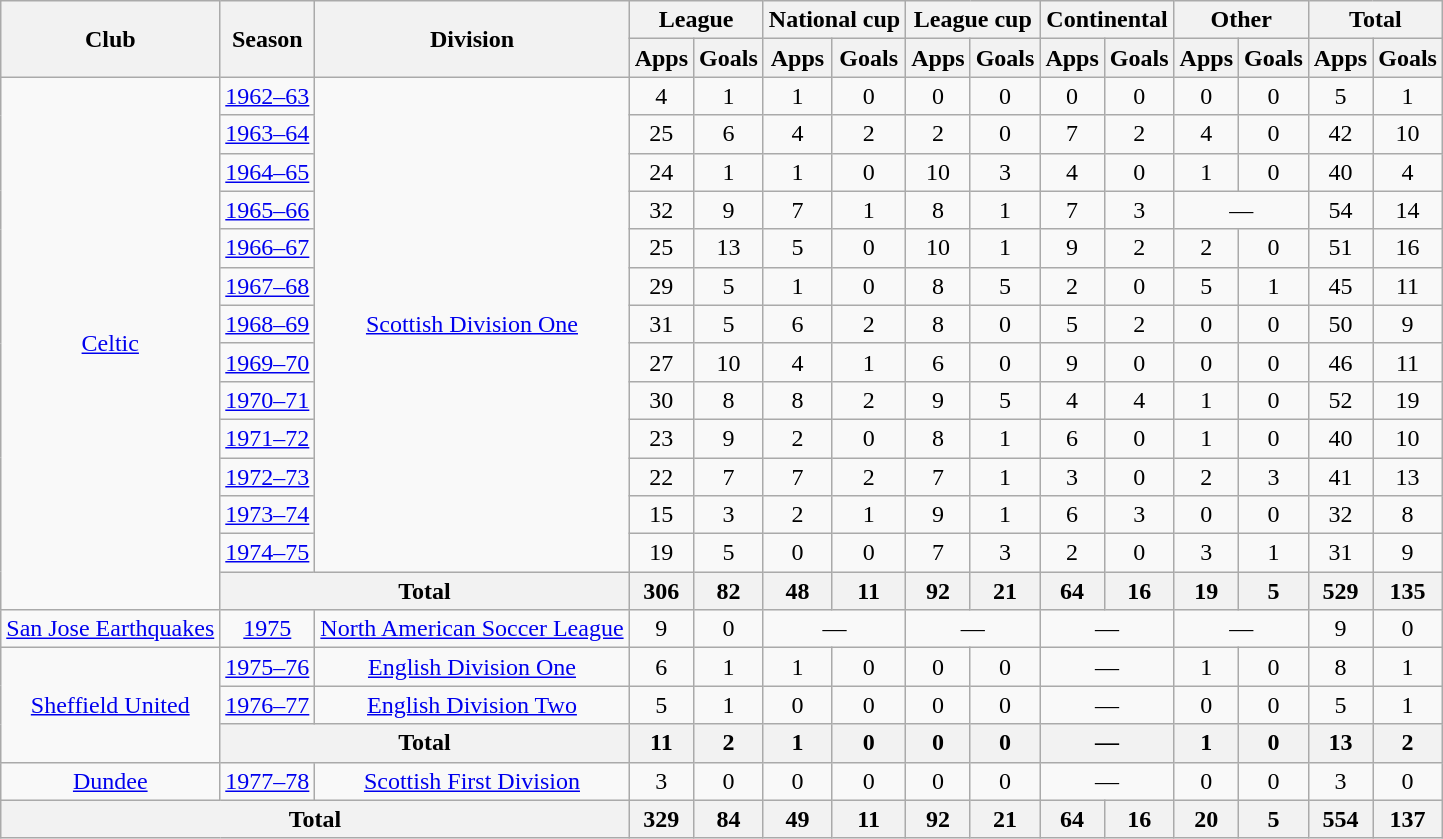<table class="wikitable" style="text-align:center">
<tr>
<th rowspan="2">Club</th>
<th rowspan="2">Season</th>
<th rowspan="2">Division</th>
<th colspan="2">League</th>
<th colspan="2">National cup</th>
<th colspan="2">League cup</th>
<th colspan="2">Continental</th>
<th colspan="2">Other</th>
<th colspan="2">Total</th>
</tr>
<tr>
<th>Apps</th>
<th>Goals</th>
<th>Apps</th>
<th>Goals</th>
<th>Apps</th>
<th>Goals</th>
<th>Apps</th>
<th>Goals</th>
<th>Apps</th>
<th>Goals</th>
<th>Apps</th>
<th>Goals</th>
</tr>
<tr>
<td rowspan="14"><a href='#'>Celtic</a></td>
<td><a href='#'>1962–63</a></td>
<td rowspan="13"><a href='#'>Scottish Division One</a></td>
<td>4</td>
<td>1</td>
<td>1</td>
<td>0</td>
<td>0</td>
<td>0</td>
<td>0</td>
<td>0</td>
<td>0</td>
<td>0</td>
<td>5</td>
<td>1</td>
</tr>
<tr>
<td><a href='#'>1963–64</a></td>
<td>25</td>
<td>6</td>
<td>4</td>
<td>2</td>
<td>2</td>
<td>0</td>
<td>7</td>
<td>2</td>
<td>4</td>
<td>0</td>
<td>42</td>
<td>10</td>
</tr>
<tr>
<td><a href='#'>1964–65</a></td>
<td>24</td>
<td>1</td>
<td>1</td>
<td>0</td>
<td>10</td>
<td>3</td>
<td>4</td>
<td>0</td>
<td>1</td>
<td>0</td>
<td>40</td>
<td>4</td>
</tr>
<tr>
<td><a href='#'>1965–66</a></td>
<td>32</td>
<td>9</td>
<td>7</td>
<td>1</td>
<td>8</td>
<td>1</td>
<td>7</td>
<td>3</td>
<td colspan="2">—</td>
<td>54</td>
<td>14</td>
</tr>
<tr>
<td><a href='#'>1966–67</a></td>
<td>25</td>
<td>13</td>
<td>5</td>
<td>0</td>
<td>10</td>
<td>1</td>
<td>9</td>
<td>2</td>
<td>2</td>
<td>0</td>
<td>51</td>
<td>16</td>
</tr>
<tr>
<td><a href='#'>1967–68</a></td>
<td>29</td>
<td>5</td>
<td>1</td>
<td>0</td>
<td>8</td>
<td>5</td>
<td>2</td>
<td>0</td>
<td>5</td>
<td>1</td>
<td>45</td>
<td>11</td>
</tr>
<tr>
<td><a href='#'>1968–69</a></td>
<td>31</td>
<td>5</td>
<td>6</td>
<td>2</td>
<td>8</td>
<td>0</td>
<td>5</td>
<td>2</td>
<td>0</td>
<td>0</td>
<td>50</td>
<td>9</td>
</tr>
<tr>
<td><a href='#'>1969–70</a></td>
<td>27</td>
<td>10</td>
<td>4</td>
<td>1</td>
<td>6</td>
<td>0</td>
<td>9</td>
<td>0</td>
<td>0</td>
<td>0</td>
<td>46</td>
<td>11</td>
</tr>
<tr>
<td><a href='#'>1970–71</a></td>
<td>30</td>
<td>8</td>
<td>8</td>
<td>2</td>
<td>9</td>
<td>5</td>
<td>4</td>
<td>4</td>
<td>1</td>
<td>0</td>
<td>52</td>
<td>19</td>
</tr>
<tr>
<td><a href='#'>1971–72</a></td>
<td>23</td>
<td>9</td>
<td>2</td>
<td>0</td>
<td>8</td>
<td>1</td>
<td>6</td>
<td>0</td>
<td>1</td>
<td>0</td>
<td>40</td>
<td>10</td>
</tr>
<tr>
<td><a href='#'>1972–73</a></td>
<td>22</td>
<td>7</td>
<td>7</td>
<td>2</td>
<td>7</td>
<td>1</td>
<td>3</td>
<td>0</td>
<td>2</td>
<td>3</td>
<td>41</td>
<td>13</td>
</tr>
<tr>
<td><a href='#'>1973–74</a></td>
<td>15</td>
<td>3</td>
<td>2</td>
<td>1</td>
<td>9</td>
<td>1</td>
<td>6</td>
<td>3</td>
<td>0</td>
<td>0</td>
<td>32</td>
<td>8</td>
</tr>
<tr>
<td><a href='#'>1974–75</a></td>
<td>19</td>
<td>5</td>
<td>0</td>
<td>0</td>
<td>7</td>
<td>3</td>
<td>2</td>
<td>0</td>
<td>3</td>
<td>1</td>
<td>31</td>
<td>9</td>
</tr>
<tr>
<th colspan="2">Total</th>
<th>306</th>
<th>82</th>
<th>48</th>
<th>11</th>
<th>92</th>
<th>21</th>
<th>64</th>
<th>16</th>
<th>19</th>
<th>5</th>
<th>529</th>
<th>135</th>
</tr>
<tr>
<td><a href='#'>San Jose Earthquakes</a></td>
<td><a href='#'>1975</a></td>
<td><a href='#'>North American Soccer League</a></td>
<td>9</td>
<td>0</td>
<td colspan="2">—</td>
<td colspan="2">—</td>
<td colspan="2">—</td>
<td colspan="2">—</td>
<td>9</td>
<td>0</td>
</tr>
<tr>
<td rowspan="3"><a href='#'>Sheffield United</a></td>
<td><a href='#'>1975–76</a></td>
<td><a href='#'>English Division One</a></td>
<td>6</td>
<td>1</td>
<td>1</td>
<td>0</td>
<td>0</td>
<td>0</td>
<td colspan="2">—</td>
<td>1</td>
<td>0</td>
<td>8</td>
<td>1</td>
</tr>
<tr>
<td><a href='#'>1976–77</a></td>
<td><a href='#'>English Division Two</a></td>
<td>5</td>
<td>1</td>
<td>0</td>
<td>0</td>
<td>0</td>
<td>0</td>
<td colspan="2">—</td>
<td>0</td>
<td>0</td>
<td>5</td>
<td>1</td>
</tr>
<tr>
<th colspan="2">Total</th>
<th>11</th>
<th>2</th>
<th>1</th>
<th>0</th>
<th>0</th>
<th>0</th>
<th colspan="2">—</th>
<th>1</th>
<th>0</th>
<th>13</th>
<th>2</th>
</tr>
<tr>
<td><a href='#'>Dundee</a></td>
<td><a href='#'>1977–78</a></td>
<td><a href='#'>Scottish First Division</a></td>
<td>3</td>
<td>0</td>
<td>0</td>
<td>0</td>
<td>0</td>
<td>0</td>
<td colspan="2">—</td>
<td>0</td>
<td>0</td>
<td>3</td>
<td>0</td>
</tr>
<tr>
<th colspan="3">Total</th>
<th>329</th>
<th>84</th>
<th>49</th>
<th>11</th>
<th>92</th>
<th>21</th>
<th>64</th>
<th>16</th>
<th>20</th>
<th>5</th>
<th>554</th>
<th>137</th>
</tr>
</table>
